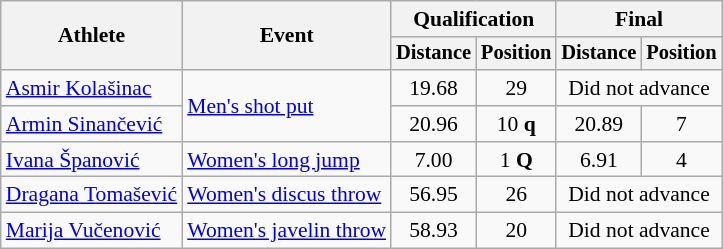<table class=wikitable style="font-size:90%">
<tr>
<th rowspan="2">Athlete</th>
<th rowspan="2">Event</th>
<th colspan="2">Qualification</th>
<th colspan="2">Final</th>
</tr>
<tr style="font-size:95%">
<th>Distance</th>
<th>Position</th>
<th>Distance</th>
<th>Position</th>
</tr>
<tr align=center>
<td align=left><a href='#'>Asmir Kolašinac</a></td>
<td align=left rowspan=2><a href='#'>Men's shot put</a></td>
<td>19.68</td>
<td>29</td>
<td colspan=2>Did not advance</td>
</tr>
<tr align=center>
<td align=left><a href='#'>Armin Sinančević</a></td>
<td>20.96</td>
<td>10 <strong>q</strong></td>
<td>20.89</td>
<td>7</td>
</tr>
<tr align=center>
<td align=left><a href='#'>Ivana Španović</a></td>
<td align=left><a href='#'>Women's long jump</a></td>
<td>7.00</td>
<td>1 <strong>Q</strong></td>
<td>6.91</td>
<td>4</td>
</tr>
<tr align=center>
<td align=left><a href='#'>Dragana Tomašević</a></td>
<td align=left><a href='#'>Women's discus throw</a></td>
<td>56.95</td>
<td>26</td>
<td colspan=2>Did not advance</td>
</tr>
<tr align=center>
<td align=left><a href='#'>Marija Vučenović</a></td>
<td align=left><a href='#'>Women's javelin throw</a></td>
<td>58.93</td>
<td>20</td>
<td colspan=2>Did not advance</td>
</tr>
</table>
